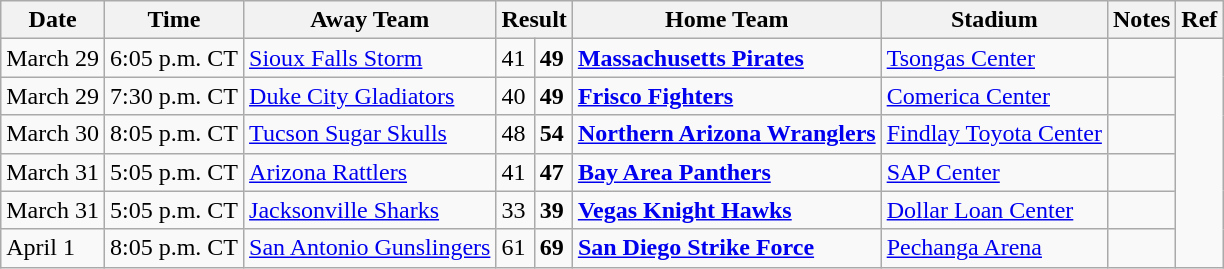<table class="wikitable">
<tr>
<th>Date</th>
<th>Time</th>
<th>Away Team</th>
<th colspan="2">Result</th>
<th>Home Team</th>
<th>Stadium</th>
<th>Notes</th>
<th>Ref</th>
</tr>
<tr>
<td>March 29</td>
<td>6:05 p.m. CT</td>
<td><a href='#'>Sioux Falls Storm</a></td>
<td>41</td>
<td><strong>49</strong></td>
<td><strong><a href='#'>Massachusetts Pirates</a></strong></td>
<td><a href='#'>Tsongas Center</a></td>
<td></td>
<td rowspan=6></td>
</tr>
<tr>
<td>March 29</td>
<td>7:30 p.m. CT</td>
<td><a href='#'>Duke City Gladiators</a></td>
<td>40</td>
<td><strong>49</strong></td>
<td><strong><a href='#'>Frisco Fighters</a></strong></td>
<td><a href='#'>Comerica Center</a></td>
<td></td>
</tr>
<tr>
<td>March 30</td>
<td>8:05 p.m. CT</td>
<td><a href='#'>Tucson Sugar Skulls</a></td>
<td>48</td>
<td><strong>54</strong></td>
<td><strong><a href='#'>Northern Arizona Wranglers</a></strong></td>
<td><a href='#'>Findlay Toyota Center</a></td>
<td></td>
</tr>
<tr>
<td>March 31</td>
<td>5:05 p.m. CT</td>
<td><a href='#'>Arizona Rattlers</a></td>
<td>41</td>
<td><strong>47</strong></td>
<td><strong><a href='#'>Bay Area Panthers</a></strong></td>
<td><a href='#'>SAP Center</a></td>
<td></td>
</tr>
<tr>
<td>March 31</td>
<td>5:05 p.m. CT</td>
<td><a href='#'>Jacksonville Sharks</a></td>
<td>33</td>
<td><strong>39</strong></td>
<td><strong><a href='#'>Vegas Knight Hawks</a></strong></td>
<td><a href='#'>Dollar Loan Center</a></td>
<td></td>
</tr>
<tr>
<td>April 1</td>
<td>8:05 p.m. CT</td>
<td><a href='#'>San Antonio Gunslingers</a></td>
<td>61</td>
<td><strong>69</strong></td>
<td><strong><a href='#'>San Diego Strike Force</a></strong></td>
<td><a href='#'>Pechanga Arena</a></td>
<td></td>
</tr>
</table>
